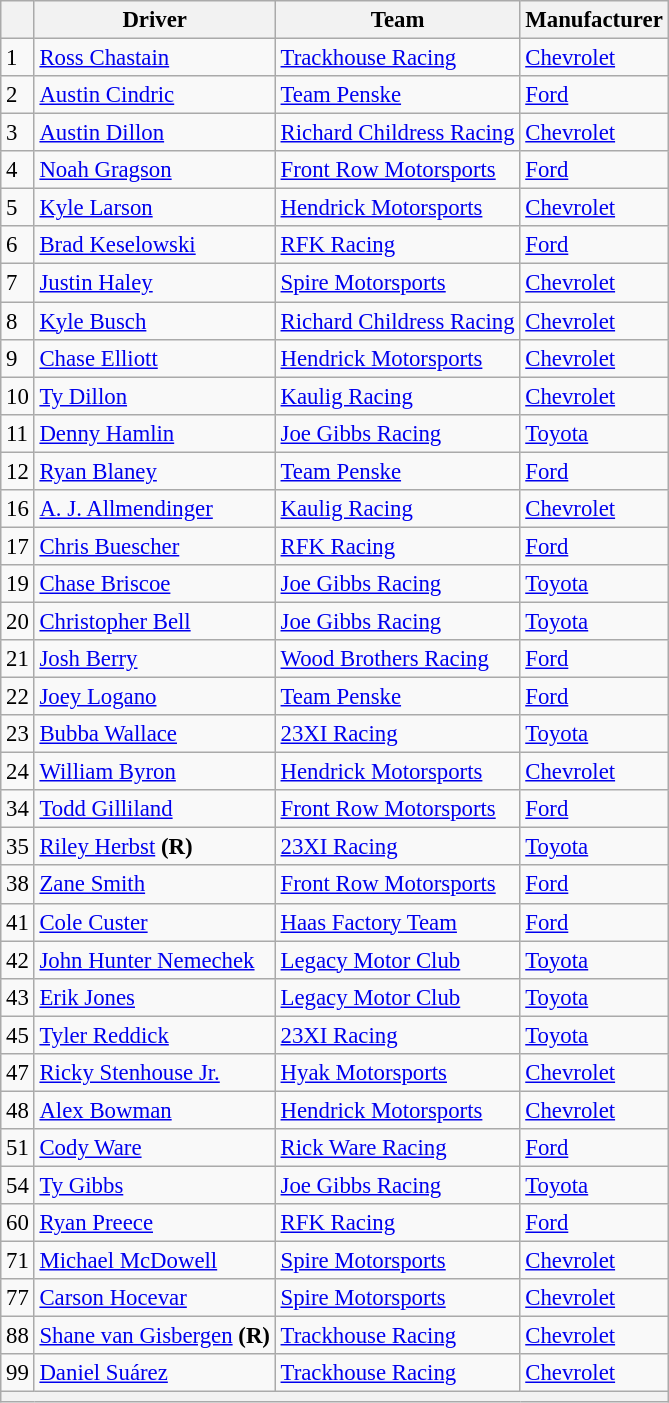<table class="wikitable" style="font-size:95%">
<tr>
<th></th>
<th>Driver</th>
<th>Team</th>
<th>Manufacturer</th>
</tr>
<tr>
<td>1</td>
<td><a href='#'>Ross Chastain</a></td>
<td><a href='#'>Trackhouse Racing</a></td>
<td><a href='#'>Chevrolet</a></td>
</tr>
<tr>
<td>2</td>
<td><a href='#'>Austin Cindric</a></td>
<td><a href='#'>Team Penske</a></td>
<td><a href='#'>Ford</a></td>
</tr>
<tr>
<td>3</td>
<td><a href='#'>Austin Dillon</a></td>
<td><a href='#'>Richard Childress Racing</a></td>
<td><a href='#'>Chevrolet</a></td>
</tr>
<tr>
<td>4</td>
<td><a href='#'>Noah Gragson</a></td>
<td><a href='#'>Front Row Motorsports</a></td>
<td><a href='#'>Ford</a></td>
</tr>
<tr>
<td>5</td>
<td><a href='#'>Kyle Larson</a></td>
<td><a href='#'>Hendrick Motorsports</a></td>
<td><a href='#'>Chevrolet</a></td>
</tr>
<tr>
<td>6</td>
<td><a href='#'>Brad Keselowski</a></td>
<td><a href='#'>RFK Racing</a></td>
<td><a href='#'>Ford</a></td>
</tr>
<tr>
<td>7</td>
<td><a href='#'>Justin Haley</a></td>
<td><a href='#'>Spire Motorsports</a></td>
<td><a href='#'>Chevrolet</a></td>
</tr>
<tr>
<td>8</td>
<td><a href='#'>Kyle Busch</a></td>
<td><a href='#'>Richard Childress Racing</a></td>
<td><a href='#'>Chevrolet</a></td>
</tr>
<tr>
<td>9</td>
<td><a href='#'>Chase Elliott</a></td>
<td><a href='#'>Hendrick Motorsports</a></td>
<td><a href='#'>Chevrolet</a></td>
</tr>
<tr>
<td>10</td>
<td><a href='#'>Ty Dillon</a></td>
<td><a href='#'>Kaulig Racing</a></td>
<td><a href='#'>Chevrolet</a></td>
</tr>
<tr>
<td>11</td>
<td><a href='#'>Denny Hamlin</a></td>
<td><a href='#'>Joe Gibbs Racing</a></td>
<td><a href='#'>Toyota</a></td>
</tr>
<tr>
<td>12</td>
<td><a href='#'>Ryan Blaney</a></td>
<td><a href='#'>Team Penske</a></td>
<td><a href='#'>Ford</a></td>
</tr>
<tr>
<td>16</td>
<td><a href='#'>A. J. Allmendinger</a></td>
<td><a href='#'>Kaulig Racing</a></td>
<td><a href='#'>Chevrolet</a></td>
</tr>
<tr>
<td>17</td>
<td><a href='#'>Chris Buescher</a></td>
<td><a href='#'>RFK Racing</a></td>
<td><a href='#'>Ford</a></td>
</tr>
<tr>
<td>19</td>
<td><a href='#'>Chase Briscoe</a></td>
<td><a href='#'>Joe Gibbs Racing</a></td>
<td><a href='#'>Toyota</a></td>
</tr>
<tr>
<td>20</td>
<td><a href='#'>Christopher Bell</a></td>
<td><a href='#'>Joe Gibbs Racing</a></td>
<td><a href='#'>Toyota</a></td>
</tr>
<tr>
<td>21</td>
<td><a href='#'>Josh Berry</a></td>
<td><a href='#'>Wood Brothers Racing</a></td>
<td><a href='#'>Ford</a></td>
</tr>
<tr>
<td>22</td>
<td><a href='#'>Joey Logano</a></td>
<td><a href='#'>Team Penske</a></td>
<td><a href='#'>Ford</a></td>
</tr>
<tr>
<td>23</td>
<td><a href='#'>Bubba Wallace</a></td>
<td><a href='#'>23XI Racing</a></td>
<td><a href='#'>Toyota</a></td>
</tr>
<tr>
<td>24</td>
<td><a href='#'>William Byron</a></td>
<td><a href='#'>Hendrick Motorsports</a></td>
<td><a href='#'>Chevrolet</a></td>
</tr>
<tr>
<td>34</td>
<td><a href='#'>Todd Gilliland</a></td>
<td><a href='#'>Front Row Motorsports</a></td>
<td><a href='#'>Ford</a></td>
</tr>
<tr>
<td>35</td>
<td><a href='#'>Riley Herbst</a> <strong>(R)</strong></td>
<td><a href='#'>23XI Racing</a></td>
<td><a href='#'>Toyota</a></td>
</tr>
<tr>
<td>38</td>
<td><a href='#'>Zane Smith</a></td>
<td><a href='#'>Front Row Motorsports</a></td>
<td><a href='#'>Ford</a></td>
</tr>
<tr>
<td>41</td>
<td><a href='#'>Cole Custer</a></td>
<td><a href='#'>Haas Factory Team</a></td>
<td><a href='#'>Ford</a></td>
</tr>
<tr>
<td>42</td>
<td><a href='#'>John Hunter Nemechek</a></td>
<td><a href='#'>Legacy Motor Club</a></td>
<td><a href='#'>Toyota</a></td>
</tr>
<tr>
<td>43</td>
<td><a href='#'>Erik Jones</a></td>
<td><a href='#'>Legacy Motor Club</a></td>
<td><a href='#'>Toyota</a></td>
</tr>
<tr>
<td>45</td>
<td><a href='#'>Tyler Reddick</a></td>
<td><a href='#'>23XI Racing</a></td>
<td><a href='#'>Toyota</a></td>
</tr>
<tr>
<td>47</td>
<td><a href='#'>Ricky Stenhouse Jr.</a></td>
<td><a href='#'>Hyak Motorsports</a></td>
<td><a href='#'>Chevrolet</a></td>
</tr>
<tr>
<td>48</td>
<td><a href='#'>Alex Bowman</a></td>
<td><a href='#'>Hendrick Motorsports</a></td>
<td><a href='#'>Chevrolet</a></td>
</tr>
<tr>
<td>51</td>
<td><a href='#'>Cody Ware</a></td>
<td><a href='#'>Rick Ware Racing</a></td>
<td><a href='#'>Ford</a></td>
</tr>
<tr>
<td>54</td>
<td><a href='#'>Ty Gibbs</a></td>
<td><a href='#'>Joe Gibbs Racing</a></td>
<td><a href='#'>Toyota</a></td>
</tr>
<tr>
<td>60</td>
<td><a href='#'>Ryan Preece</a></td>
<td><a href='#'>RFK Racing</a></td>
<td><a href='#'>Ford</a></td>
</tr>
<tr>
<td>71</td>
<td><a href='#'>Michael McDowell</a></td>
<td><a href='#'>Spire Motorsports</a></td>
<td><a href='#'>Chevrolet</a></td>
</tr>
<tr>
<td>77</td>
<td><a href='#'>Carson Hocevar</a></td>
<td><a href='#'>Spire Motorsports</a></td>
<td><a href='#'>Chevrolet</a></td>
</tr>
<tr>
<td>88</td>
<td><a href='#'>Shane van Gisbergen</a> <strong>(R)</strong></td>
<td><a href='#'>Trackhouse Racing</a></td>
<td><a href='#'>Chevrolet</a></td>
</tr>
<tr>
<td>99</td>
<td><a href='#'>Daniel Suárez</a></td>
<td><a href='#'>Trackhouse Racing</a></td>
<td><a href='#'>Chevrolet</a></td>
</tr>
<tr>
<th colspan="4"></th>
</tr>
</table>
